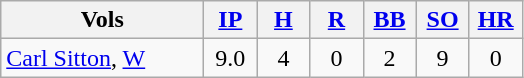<table class="wikitable plainrowheaders" border="2" style="text-align:center">
<tr>
<th scope="col" col width="128px">Vols</th>
<th scope="col" col width="28px"><a href='#'>IP</a></th>
<th scope="col" col width="28px"><a href='#'>H</a></th>
<th scope="col" col width="28px"><a href='#'>R</a></th>
<th scope="col" col width="28px"><a href='#'>BB</a></th>
<th scope="col" col width="28px"><a href='#'>SO</a></th>
<th scope="col" col width="28px"><a href='#'>HR</a></th>
</tr>
<tr>
<td style="text-align:left"><a href='#'>Carl Sitton</a>, <a href='#'>W</a></td>
<td>9.0</td>
<td>4</td>
<td>0</td>
<td>2</td>
<td>9</td>
<td>0</td>
</tr>
</table>
